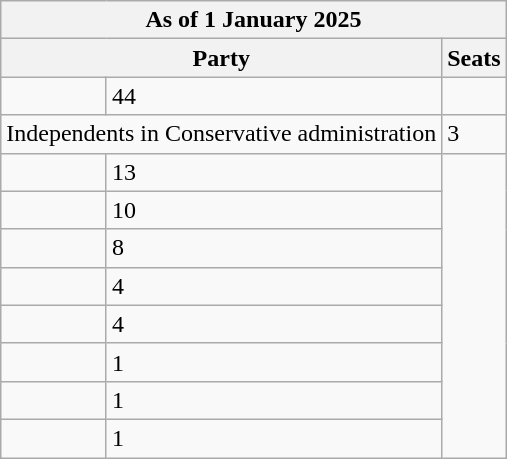<table class="wikitable">
<tr>
<th colspan="3">As of 1 January 2025</th>
</tr>
<tr>
<th colspan="2">Party</th>
<th>Seats</th>
</tr>
<tr>
<td></td>
<td>44</td>
</tr>
<tr>
<td colspan="2">Independents in Conservative administration</td>
<td>3</td>
</tr>
<tr>
<td></td>
<td>13</td>
</tr>
<tr>
<td></td>
<td>10</td>
</tr>
<tr>
<td></td>
<td>8</td>
</tr>
<tr>
<td></td>
<td>4</td>
</tr>
<tr>
<td></td>
<td>4</td>
</tr>
<tr>
<td></td>
<td>1</td>
</tr>
<tr>
<td></td>
<td>1</td>
</tr>
<tr>
<td></td>
<td>1</td>
</tr>
</table>
